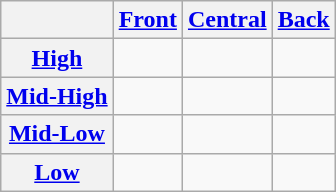<table class="wikitable" style=text-align:center>
<tr>
<th></th>
<th><a href='#'>Front</a></th>
<th><a href='#'>Central</a></th>
<th><a href='#'>Back</a></th>
</tr>
<tr>
<th><a href='#'>High</a></th>
<td></td>
<td></td>
<td></td>
</tr>
<tr>
<th><a href='#'>Mid-High</a></th>
<td></td>
<td></td>
<td></td>
</tr>
<tr>
<th><a href='#'>Mid-Low</a></th>
<td></td>
<td></td>
<td></td>
</tr>
<tr>
<th><a href='#'>Low</a></th>
<td></td>
<td></td>
<td></td>
</tr>
</table>
